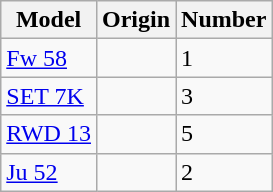<table class="wikitable">
<tr>
<th>Model</th>
<th>Origin</th>
<th>Number</th>
</tr>
<tr>
<td><a href='#'>Fw 58</a></td>
<td></td>
<td>1</td>
</tr>
<tr>
<td><a href='#'>SET 7K</a></td>
<td></td>
<td>3</td>
</tr>
<tr>
<td><a href='#'>RWD 13</a></td>
<td></td>
<td>5</td>
</tr>
<tr>
<td><a href='#'>Ju 52</a></td>
<td></td>
<td>2</td>
</tr>
</table>
